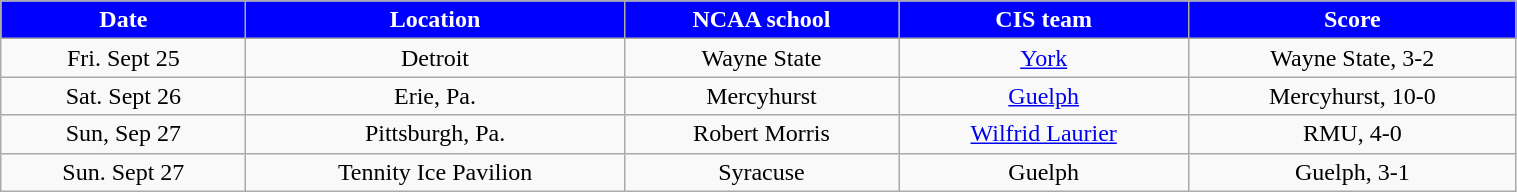<table class="wikitable" style="width:80%;">
<tr style="text-align:center; background:blue; color:#fff;">
<td><strong>Date</strong></td>
<td><strong>Location</strong></td>
<td><strong>NCAA school</strong></td>
<td><strong>CIS team</strong></td>
<td><strong>Score</strong></td>
</tr>
<tr style="text-align:center;" bgcolor="">
<td>Fri. Sept 25</td>
<td>Detroit</td>
<td>Wayne State</td>
<td><a href='#'>York</a></td>
<td>Wayne State, 3-2</td>
</tr>
<tr style="text-align:center;" bgcolor="">
<td>Sat. Sept 26</td>
<td>Erie, Pa.</td>
<td>Mercyhurst</td>
<td><a href='#'>Guelph</a></td>
<td>Mercyhurst, 10-0</td>
</tr>
<tr style="text-align:center;" bgcolor="">
<td>Sun, Sep 27</td>
<td>Pittsburgh, Pa.</td>
<td>Robert Morris</td>
<td><a href='#'>Wilfrid Laurier</a></td>
<td>RMU, 4-0</td>
</tr>
<tr style="text-align:center;" bgcolor="">
<td>Sun. Sept 27</td>
<td>Tennity Ice Pavilion</td>
<td>Syracuse</td>
<td>Guelph</td>
<td>Guelph, 3-1</td>
</tr>
</table>
